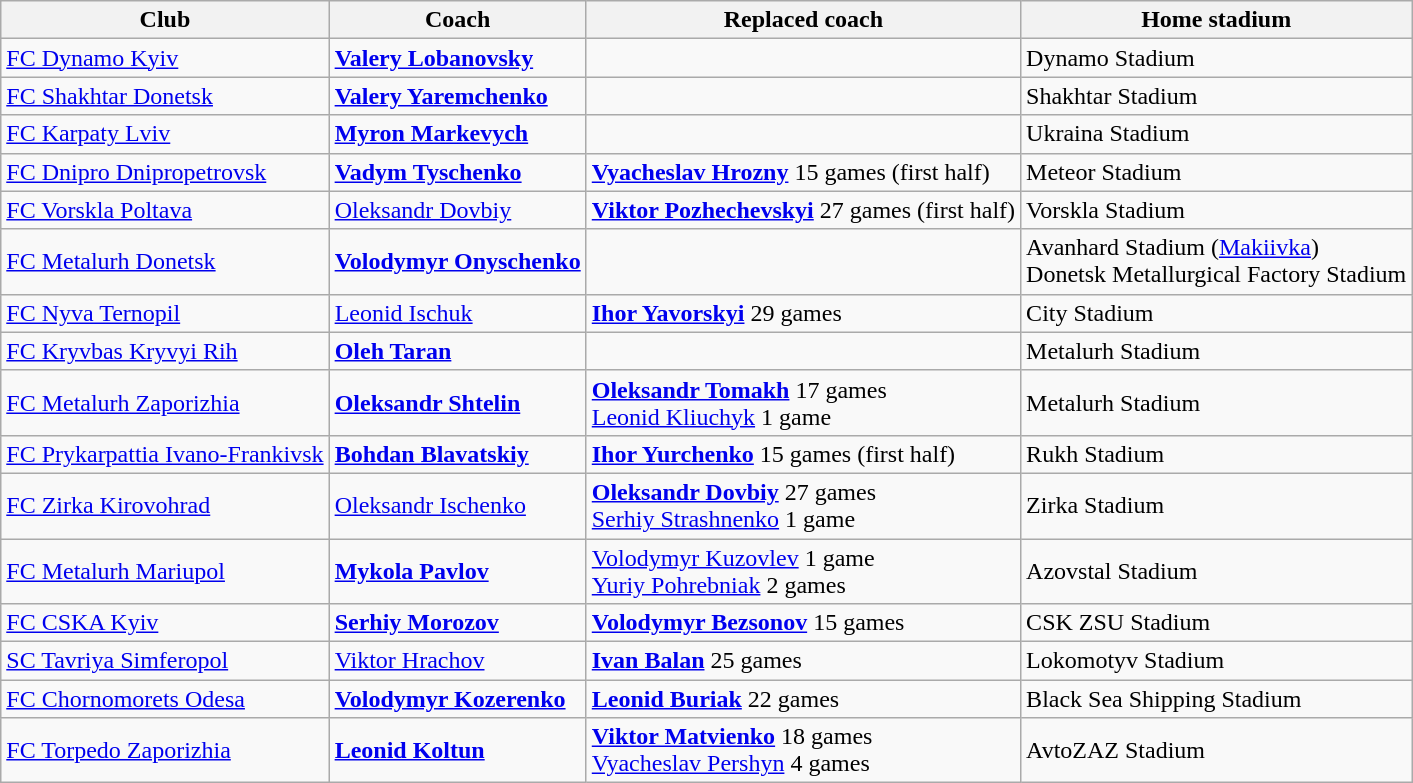<table class="wikitable">
<tr>
<th>Club</th>
<th>Coach</th>
<th>Replaced coach</th>
<th>Home stadium</th>
</tr>
<tr>
<td><a href='#'>FC Dynamo Kyiv</a></td>
<td> <strong><a href='#'>Valery Lobanovsky</a></strong></td>
<td></td>
<td>Dynamo Stadium</td>
</tr>
<tr>
<td><a href='#'>FC Shakhtar Donetsk</a></td>
<td> <strong><a href='#'>Valery Yaremchenko</a></strong></td>
<td></td>
<td>Shakhtar Stadium</td>
</tr>
<tr>
<td><a href='#'>FC Karpaty Lviv</a></td>
<td> <strong><a href='#'>Myron Markevych</a></strong></td>
<td></td>
<td>Ukraina Stadium</td>
</tr>
<tr>
<td><a href='#'>FC Dnipro Dnipropetrovsk</a></td>
<td> <strong><a href='#'>Vadym Tyschenko</a></strong></td>
<td> <strong><a href='#'>Vyacheslav Hrozny</a></strong> 15 games (first half)</td>
<td>Meteor Stadium</td>
</tr>
<tr>
<td><a href='#'>FC Vorskla Poltava</a></td>
<td> <a href='#'>Oleksandr Dovbiy</a></td>
<td> <strong><a href='#'>Viktor Pozhechevskyi</a></strong> 27 games (first half)</td>
<td>Vorskla Stadium</td>
</tr>
<tr>
<td><a href='#'>FC Metalurh Donetsk</a></td>
<td> <strong><a href='#'>Volodymyr Onyschenko</a></strong></td>
<td></td>
<td>Avanhard Stadium (<a href='#'>Makiivka</a>)<br>Donetsk Metallurgical Factory Stadium</td>
</tr>
<tr>
<td><a href='#'>FC Nyva Ternopil</a></td>
<td> <a href='#'>Leonid Ischuk</a></td>
<td> <strong><a href='#'>Ihor Yavorskyi</a></strong> 29 games</td>
<td>City Stadium</td>
</tr>
<tr>
<td><a href='#'>FC Kryvbas Kryvyi Rih</a></td>
<td> <strong><a href='#'>Oleh Taran</a></strong></td>
<td></td>
<td>Metalurh Stadium</td>
</tr>
<tr>
<td><a href='#'>FC Metalurh Zaporizhia</a></td>
<td> <strong><a href='#'>Oleksandr Shtelin</a></strong></td>
<td> <strong><a href='#'>Oleksandr Tomakh</a></strong> 17 games<br> <a href='#'>Leonid Kliuchyk</a> 1 game</td>
<td>Metalurh Stadium</td>
</tr>
<tr>
<td><a href='#'>FC Prykarpattia Ivano-Frankivsk</a></td>
<td> <strong><a href='#'>Bohdan Blavatskiy</a></strong></td>
<td> <strong><a href='#'>Ihor Yurchenko</a></strong> 15 games (first half)</td>
<td>Rukh Stadium</td>
</tr>
<tr>
<td><a href='#'>FC Zirka Kirovohrad</a></td>
<td> <a href='#'>Oleksandr Ischenko</a></td>
<td> <strong><a href='#'>Oleksandr Dovbiy</a></strong> 27 games<br> <a href='#'>Serhiy Strashnenko</a> 1 game</td>
<td>Zirka Stadium</td>
</tr>
<tr>
<td><a href='#'>FC Metalurh Mariupol</a></td>
<td> <strong><a href='#'>Mykola Pavlov</a></strong></td>
<td> <a href='#'>Volodymyr Kuzovlev</a> 1 game<br> <a href='#'>Yuriy Pohrebniak</a> 2 games</td>
<td>Azovstal Stadium</td>
</tr>
<tr>
<td><a href='#'>FC CSKA Kyiv</a></td>
<td> <strong><a href='#'>Serhiy Morozov</a></strong></td>
<td> <strong><a href='#'>Volodymyr Bezsonov</a></strong> 15 games</td>
<td>CSK ZSU Stadium</td>
</tr>
<tr>
<td><a href='#'>SC Tavriya Simferopol</a></td>
<td> <a href='#'>Viktor Hrachov</a></td>
<td> <strong><a href='#'>Ivan Balan</a></strong> 25 games</td>
<td>Lokomotyv Stadium</td>
</tr>
<tr>
<td><a href='#'>FC Chornomorets Odesa</a></td>
<td> <strong><a href='#'>Volodymyr Kozerenko</a></strong></td>
<td> <strong><a href='#'>Leonid Buriak</a></strong> 22 games</td>
<td>Black Sea Shipping Stadium</td>
</tr>
<tr>
<td><a href='#'>FC Torpedo Zaporizhia</a></td>
<td> <strong><a href='#'>Leonid Koltun</a></strong></td>
<td> <strong><a href='#'>Viktor Matvienko</a></strong> 18 games<br> <a href='#'>Vyacheslav Pershyn</a> 4 games</td>
<td>AvtoZAZ Stadium</td>
</tr>
</table>
